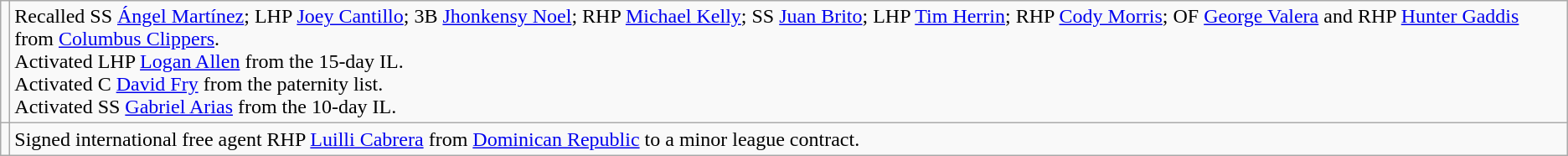<table class="wikitable">
<tr>
<td></td>
<td>Recalled SS <a href='#'>Ángel Martínez</a>; LHP <a href='#'>Joey Cantillo</a>; 3B <a href='#'>Jhonkensy Noel</a>; RHP <a href='#'>Michael Kelly</a>; SS <a href='#'>Juan Brito</a>; LHP <a href='#'>Tim Herrin</a>; RHP <a href='#'>Cody Morris</a>; OF <a href='#'>George Valera</a> and RHP <a href='#'>Hunter Gaddis</a> from <a href='#'>Columbus Clippers</a>.<br>Activated LHP <a href='#'>Logan Allen</a> from the 15-day IL.<br>Activated C <a href='#'>David Fry</a> from the paternity list.<br>Activated SS <a href='#'>Gabriel Arias</a> from the 10-day IL.</td>
</tr>
<tr>
<td></td>
<td>Signed international free agent RHP <a href='#'>Luilli Cabrera</a> from <a href='#'>Dominican Republic</a> to a minor league contract.</td>
</tr>
</table>
